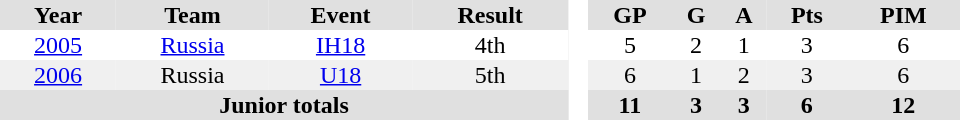<table border="0" cellpadding="1" cellspacing="0" style="text-align:center; width:40em">
<tr ALIGN="center" bgcolor="#e0e0e0">
<th>Year</th>
<th>Team</th>
<th>Event</th>
<th>Result</th>
<th rowspan="99" bgcolor="#ffffff"> </th>
<th>GP</th>
<th>G</th>
<th>A</th>
<th>Pts</th>
<th>PIM</th>
</tr>
<tr>
<td><a href='#'>2005</a></td>
<td><a href='#'>Russia</a></td>
<td><a href='#'>IH18</a></td>
<td>4th</td>
<td>5</td>
<td>2</td>
<td>1</td>
<td>3</td>
<td>6</td>
</tr>
<tr bgcolor="#f0f0f0">
<td><a href='#'>2006</a></td>
<td>Russia</td>
<td><a href='#'>U18</a></td>
<td>5th</td>
<td>6</td>
<td>1</td>
<td>2</td>
<td>3</td>
<td>6</td>
</tr>
<tr bgcolor="#e0e0e0">
<th colspan="4">Junior totals</th>
<th>11</th>
<th>3</th>
<th>3</th>
<th>6</th>
<th>12</th>
</tr>
</table>
